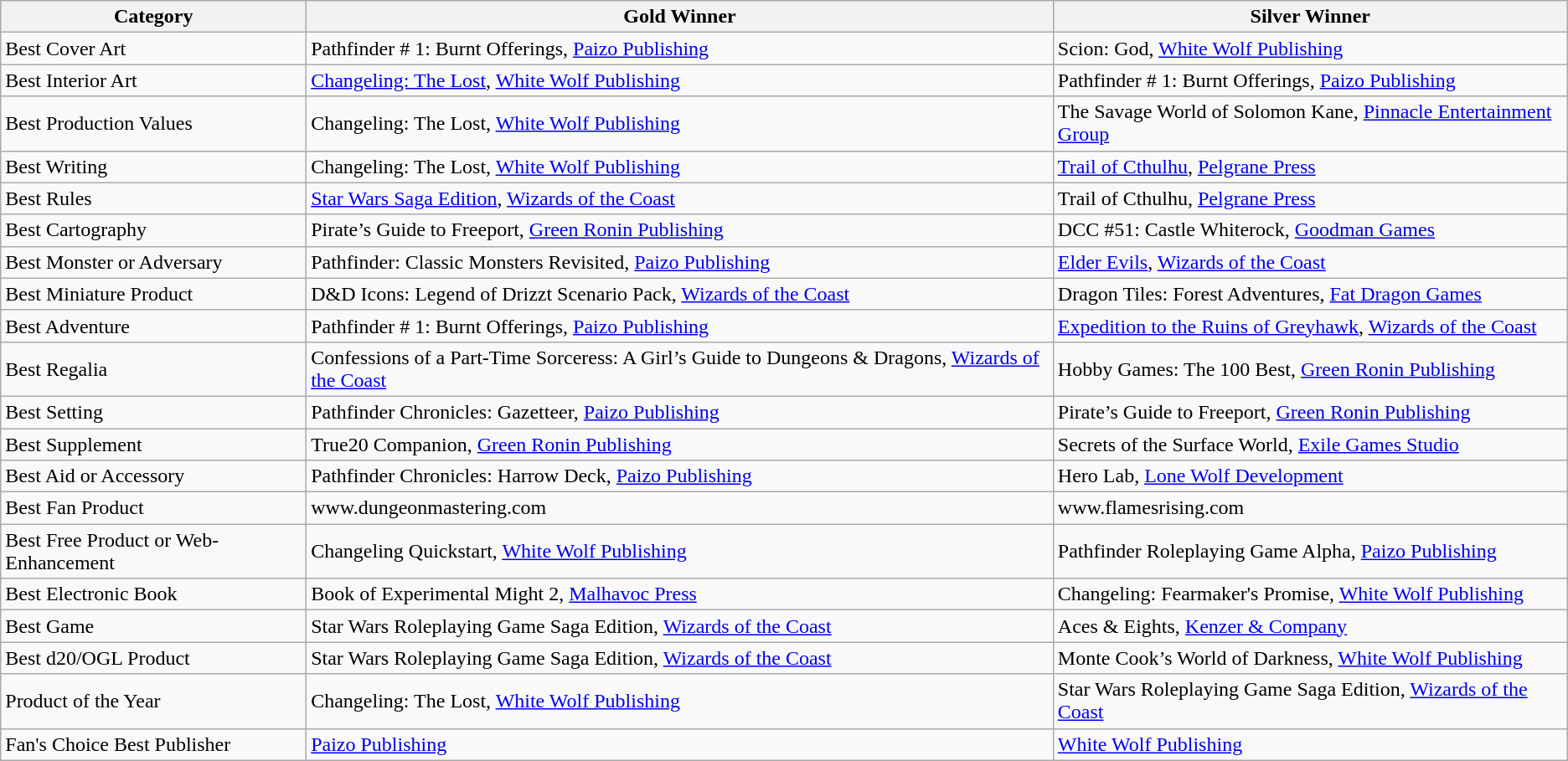<table class="wikitable">
<tr>
<th>Category</th>
<th>Gold Winner</th>
<th>Silver Winner</th>
</tr>
<tr>
<td>Best Cover Art</td>
<td>Pathfinder # 1: Burnt Offerings, <a href='#'>Paizo Publishing</a></td>
<td>Scion: God, <a href='#'>White Wolf Publishing</a></td>
</tr>
<tr>
<td>Best Interior Art</td>
<td><a href='#'>Changeling: The Lost</a>, <a href='#'>White Wolf Publishing</a></td>
<td>Pathfinder # 1: Burnt Offerings, <a href='#'>Paizo Publishing</a></td>
</tr>
<tr>
<td>Best Production Values</td>
<td>Changeling: The Lost, <a href='#'>White Wolf Publishing</a></td>
<td>The Savage World of Solomon Kane, <a href='#'>Pinnacle Entertainment Group</a></td>
</tr>
<tr>
<td>Best Writing</td>
<td>Changeling: The Lost, <a href='#'>White Wolf Publishing</a></td>
<td><a href='#'>Trail of Cthulhu</a>, <a href='#'>Pelgrane Press</a></td>
</tr>
<tr>
<td>Best Rules</td>
<td><a href='#'>Star Wars Saga Edition</a>, <a href='#'>Wizards of the Coast</a></td>
<td>Trail of Cthulhu, <a href='#'>Pelgrane Press</a></td>
</tr>
<tr>
<td>Best Cartography</td>
<td>Pirate’s Guide to Freeport, <a href='#'>Green Ronin Publishing</a></td>
<td>DCC #51: Castle Whiterock, <a href='#'>Goodman Games</a></td>
</tr>
<tr>
<td>Best Monster or Adversary</td>
<td>Pathfinder: Classic Monsters Revisited, <a href='#'>Paizo Publishing</a></td>
<td><a href='#'>Elder Evils</a>, <a href='#'>Wizards of the Coast</a></td>
</tr>
<tr>
<td>Best Miniature Product</td>
<td>D&D Icons: Legend of Drizzt Scenario Pack, <a href='#'>Wizards of the Coast</a></td>
<td>Dragon Tiles: Forest Adventures, <a href='#'>Fat Dragon Games</a></td>
</tr>
<tr>
<td>Best Adventure</td>
<td>Pathfinder # 1: Burnt Offerings, <a href='#'>Paizo Publishing</a></td>
<td><a href='#'>Expedition to the Ruins of Greyhawk</a>, <a href='#'>Wizards of the Coast</a></td>
</tr>
<tr>
<td>Best Regalia</td>
<td>Confessions of a Part-Time Sorceress: A Girl’s Guide to Dungeons & Dragons, <a href='#'>Wizards of the Coast</a></td>
<td>Hobby Games: The 100 Best, <a href='#'>Green Ronin Publishing</a></td>
</tr>
<tr>
<td>Best Setting</td>
<td>Pathfinder Chronicles: Gazetteer, <a href='#'>Paizo Publishing </a></td>
<td>Pirate’s Guide to Freeport, <a href='#'>Green Ronin Publishing</a></td>
</tr>
<tr>
<td>Best Supplement</td>
<td>True20 Companion, <a href='#'>Green Ronin Publishing</a></td>
<td>Secrets of the Surface World, <a href='#'>Exile Games Studio</a></td>
</tr>
<tr>
<td>Best Aid or Accessory</td>
<td>Pathfinder Chronicles: Harrow Deck, <a href='#'>Paizo Publishing</a></td>
<td>Hero Lab, <a href='#'>Lone Wolf Development</a></td>
</tr>
<tr>
<td>Best Fan Product</td>
<td>www.dungeonmastering.com</td>
<td>www.flamesrising.com</td>
</tr>
<tr>
<td>Best Free Product or Web-Enhancement</td>
<td>Changeling Quickstart, <a href='#'>White Wolf Publishing</a></td>
<td>Pathfinder Roleplaying Game Alpha, <a href='#'>Paizo Publishing</a></td>
</tr>
<tr>
<td>Best Electronic Book</td>
<td>Book of Experimental Might 2, <a href='#'>Malhavoc Press</a></td>
<td>Changeling: Fearmaker's Promise, <a href='#'>White Wolf Publishing</a></td>
</tr>
<tr>
<td>Best Game</td>
<td>Star Wars Roleplaying Game Saga Edition, <a href='#'>Wizards of the Coast</a></td>
<td>Aces & Eights, <a href='#'>Kenzer & Company</a></td>
</tr>
<tr>
<td>Best d20/OGL Product</td>
<td>Star Wars Roleplaying Game Saga Edition, <a href='#'>Wizards of the Coast</a></td>
<td>Monte Cook’s World of Darkness, <a href='#'>White Wolf Publishing</a></td>
</tr>
<tr>
<td>Product of the Year</td>
<td>Changeling: The Lost, <a href='#'>White Wolf Publishing</a></td>
<td>Star Wars Roleplaying Game Saga Edition, <a href='#'>Wizards of the Coast</a></td>
</tr>
<tr>
<td>Fan's Choice Best Publisher</td>
<td><a href='#'>Paizo Publishing</a></td>
<td><a href='#'>White Wolf Publishing</a></td>
</tr>
</table>
